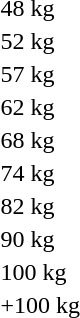<table>
<tr>
<td>48 kg</td>
<td></td>
<td></td>
<td></td>
</tr>
<tr>
<td>52 kg</td>
<td></td>
<td></td>
<td></td>
</tr>
<tr>
<td>57 kg</td>
<td></td>
<td></td>
<td></td>
</tr>
<tr>
<td>62 kg</td>
<td></td>
<td></td>
<td></td>
</tr>
<tr>
<td>68 kg</td>
<td></td>
<td></td>
<td></td>
</tr>
<tr>
<td>74 kg</td>
<td></td>
<td></td>
<td></td>
</tr>
<tr>
<td>82 kg</td>
<td></td>
<td></td>
<td></td>
</tr>
<tr>
<td>90 kg</td>
<td></td>
<td></td>
<td></td>
</tr>
<tr>
<td>100 kg</td>
<td></td>
<td></td>
<td></td>
</tr>
<tr>
<td>+100 kg</td>
<td></td>
<td></td>
<td></td>
</tr>
</table>
